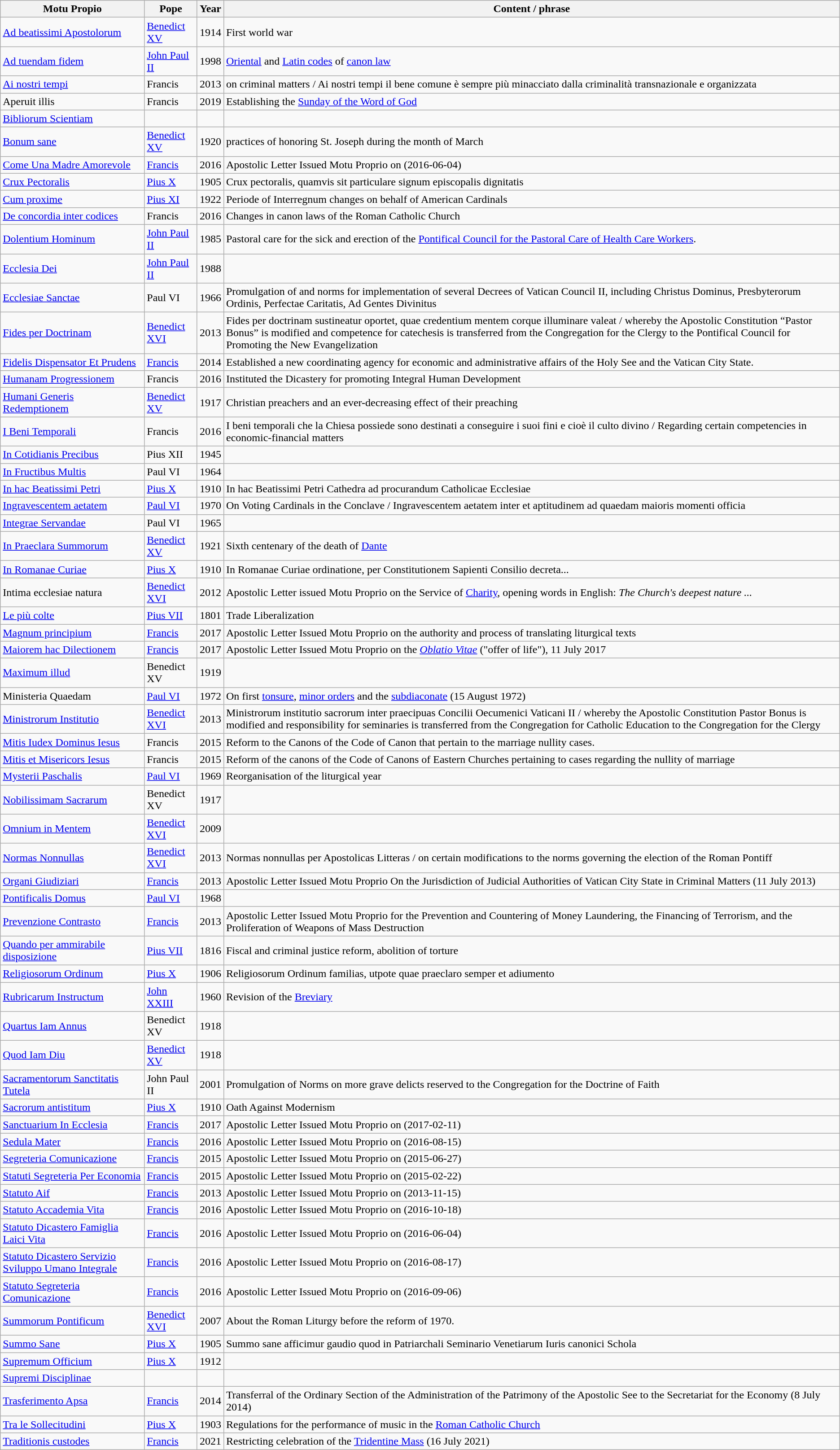<table class="wikitable sortable">
<tr>
<th>Motu Propio</th>
<th>Pope</th>
<th>Year</th>
<th>Content / phrase</th>
</tr>
<tr>
<td><a href='#'>Ad beatissimi Apostolorum</a></td>
<td><a href='#'>Benedict XV</a></td>
<td>1914</td>
<td>First world war</td>
</tr>
<tr>
<td><a href='#'>Ad tuendam fidem</a></td>
<td><a href='#'>John Paul II</a></td>
<td>1998</td>
<td><a href='#'>Oriental</a> and <a href='#'>Latin codes</a> of <a href='#'>canon law</a></td>
</tr>
<tr>
<td><a href='#'>Ai nostri tempi </a></td>
<td>Francis</td>
<td>2013</td>
<td>on criminal matters / Ai nostri tempi il bene comune è sempre più minacciato dalla criminalità transnazionale e organizzata</td>
</tr>
<tr>
<td>Aperuit illis</td>
<td>Francis</td>
<td>2019</td>
<td>Establishing the <a href='#'>Sunday of the Word of God</a></td>
</tr>
<tr>
<td><a href='#'>Bibliorum Scientiam</a></td>
<td></td>
<td></td>
<td></td>
</tr>
<tr>
<td><a href='#'>Bonum sane</a></td>
<td><a href='#'>Benedict XV</a></td>
<td>1920</td>
<td>practices of honoring St. Joseph during the month of March</td>
</tr>
<tr>
<td><a href='#'>Come Una Madre Amorevole</a></td>
<td><a href='#'>Francis</a></td>
<td>2016</td>
<td>Apostolic Letter Issued Motu Proprio on (2016-06-04)</td>
</tr>
<tr>
<td><a href='#'>Crux Pectoralis</a></td>
<td><a href='#'>Pius X</a></td>
<td>1905</td>
<td>Crux pectoralis, quamvis sit particulare signum episcopalis dignitatis</td>
</tr>
<tr>
<td><a href='#'>Cum proxime</a></td>
<td><a href='#'>Pius XI</a></td>
<td>1922</td>
<td>Periode of Interregnum changes on behalf of American Cardinals</td>
</tr>
<tr>
<td><a href='#'>De concordia inter codices</a></td>
<td>Francis</td>
<td>2016</td>
<td>Changes in canon laws of the Roman Catholic Church</td>
</tr>
<tr>
<td><a href='#'>Dolentium Hominum</a></td>
<td><a href='#'>John Paul II</a></td>
<td>1985</td>
<td>Pastoral care for the sick and erection of the <a href='#'>Pontifical Council for the Pastoral Care of Health Care Workers</a>.</td>
</tr>
<tr>
<td><a href='#'>Ecclesia Dei</a></td>
<td><a href='#'>John Paul II</a></td>
<td>1988</td>
<td></td>
</tr>
<tr>
<td><a href='#'>Ecclesiae Sanctae</a></td>
<td>Paul VI</td>
<td>1966</td>
<td>Promulgation of and norms for implementation of several Decrees of Vatican Council II, including Christus Dominus, Presbyterorum Ordinis, Perfectae Caritatis, Ad Gentes Divinitus </td>
</tr>
<tr>
<td><a href='#'>Fides per Doctrinam</a></td>
<td><a href='#'>Benedict XVI</a></td>
<td>2013</td>
<td>Fides per doctrinam sustineatur oportet, quae credentium mentem corque illuminare valeat / whereby the Apostolic Constitution “Pastor Bonus” is modified and competence for catechesis is transferred from the Congregation for the Clergy to the Pontifical Council for Promoting the New Evangelization</td>
</tr>
<tr>
<td><a href='#'>Fidelis Dispensator Et Prudens</a></td>
<td><a href='#'>Francis</a></td>
<td>2014</td>
<td>Established a new coordinating agency for economic and administrative affairs of the Holy See and the Vatican City State.</td>
</tr>
<tr>
<td><a href='#'>Humanam Progressionem</a></td>
<td>Francis</td>
<td>2016</td>
<td>Instituted the Dicastery for promoting Integral Human Development</td>
</tr>
<tr>
<td><a href='#'>Humani Generis Redemptionem</a></td>
<td><a href='#'>Benedict XV</a></td>
<td>1917</td>
<td>Christian preachers and an ever-decreasing effect of their preaching</td>
</tr>
<tr>
<td><a href='#'>I Beni Temporali</a></td>
<td>Francis</td>
<td>2016</td>
<td>I beni temporali che la Chiesa possiede sono destinati a conseguire i suoi fini e cioè il culto divino / Regarding certain competencies in economic-financial matters</td>
</tr>
<tr>
<td><a href='#'>In Cotidianis Precibus</a></td>
<td>Pius XII</td>
<td>1945</td>
<td></td>
</tr>
<tr>
<td><a href='#'>In Fructibus Multis</a></td>
<td>Paul VI</td>
<td>1964</td>
<td></td>
</tr>
<tr>
<td><a href='#'>In hac Beatissimi Petri</a></td>
<td><a href='#'>Pius X</a></td>
<td>1910</td>
<td>In hac Beatissimi Petri Cathedra ad procurandum Catholicae Ecclesiae</td>
</tr>
<tr>
<td><a href='#'>Ingravescentem aetatem</a></td>
<td><a href='#'>Paul VI</a></td>
<td>1970</td>
<td>On Voting Cardinals in the Conclave / Ingravescentem aetatem inter et aptitudinem ad quaedam maioris momenti officia</td>
</tr>
<tr>
<td><a href='#'>Integrae Servandae</a></td>
<td>Paul VI</td>
<td>1965</td>
<td></td>
</tr>
<tr>
<td><a href='#'>In Praeclara Summorum</a></td>
<td><a href='#'>Benedict XV</a></td>
<td>1921</td>
<td>Sixth centenary of the death of <a href='#'>Dante</a></td>
</tr>
<tr>
<td><a href='#'>In Romanae Curiae</a></td>
<td><a href='#'>Pius X</a></td>
<td>1910</td>
<td>In Romanae Curiae ordinatione, per Constitutionem Sapienti Consilio decreta...</td>
</tr>
<tr>
<td>Intima ecclesiae natura</td>
<td><a href='#'>Benedict XVI</a></td>
<td>2012</td>
<td>Apostolic Letter issued Motu Proprio on the Service of <a href='#'>Charity</a>, opening words in English: <em>The Church's deepest nature ...</em></td>
</tr>
<tr>
<td><a href='#'>Le più colte</a></td>
<td><a href='#'>Pius VII</a></td>
<td>1801</td>
<td>Trade Liberalization</td>
</tr>
<tr>
<td><a href='#'>Magnum principium</a></td>
<td><a href='#'>Francis</a></td>
<td>2017</td>
<td>Apostolic Letter Issued Motu Proprio on the authority and process of translating liturgical texts </td>
</tr>
<tr>
<td><a href='#'>Maiorem hac Dilectionem</a></td>
<td><a href='#'>Francis</a></td>
<td>2017</td>
<td>Apostolic Letter Issued Motu Proprio on the <em><a href='#'>Oblatio Vitae</a></em> ("offer of life"), 11 July 2017 </td>
</tr>
<tr>
<td><a href='#'>Maximum illud</a></td>
<td>Benedict XV</td>
<td>1919 </td>
<td></td>
</tr>
<tr>
<td>Ministeria Quaedam</td>
<td><a href='#'>Paul VI</a></td>
<td>1972</td>
<td>On first <a href='#'>tonsure</a>, <a href='#'>minor orders</a> and the <a href='#'>subdiaconate</a> (15 August 1972) </td>
</tr>
<tr>
<td><a href='#'>Ministrorum Institutio</a></td>
<td><a href='#'>Benedict XVI</a></td>
<td>2013</td>
<td>Ministrorum institutio sacrorum inter praecipuas Concilii Oecumenici Vaticani II / whereby the Apostolic Constitution Pastor Bonus is modified and responsibility for seminaries is transferred from the Congregation for Catholic Education to the Congregation for the Clergy</td>
</tr>
<tr>
<td><a href='#'>Mitis Iudex Dominus Iesus</a></td>
<td>Francis</td>
<td>2015</td>
<td>Reform to the Canons of the Code of Canon that pertain to the marriage nullity cases.</td>
</tr>
<tr>
<td><a href='#'>Mitis et Misericors Iesus</a></td>
<td>Francis</td>
<td>2015</td>
<td>Reform of the canons of the Code of Canons of Eastern Churches pertaining to cases regarding the nullity of marriage</td>
</tr>
<tr>
<td><a href='#'>Mysterii Paschalis</a></td>
<td><a href='#'>Paul VI</a></td>
<td>1969</td>
<td>Reorganisation of the liturgical year</td>
</tr>
<tr>
<td><a href='#'>Nobilissimam Sacrarum</a></td>
<td>Benedict XV</td>
<td>1917</td>
<td></td>
</tr>
<tr>
<td><a href='#'>Omnium in Mentem</a></td>
<td><a href='#'>Benedict XVI</a></td>
<td>2009</td>
<td></td>
</tr>
<tr>
<td><a href='#'>Normas Nonnullas</a></td>
<td><a href='#'>Benedict XVI</a></td>
<td>2013</td>
<td>Normas nonnullas per Apostolicas Litteras / on certain modifications to the norms governing the election of the Roman Pontiff</td>
</tr>
<tr>
<td><a href='#'>Organi Giudiziari</a></td>
<td><a href='#'>Francis</a></td>
<td>2013</td>
<td>Apostolic Letter Issued Motu Proprio On the Jurisdiction of Judicial Authorities of Vatican City State in Criminal Matters (11 July 2013)</td>
</tr>
<tr>
<td><a href='#'>Pontificalis Domus</a></td>
<td><a href='#'>Paul VI</a></td>
<td>1968</td>
<td></td>
</tr>
<tr>
<td><a href='#'>Prevenzione Contrasto</a></td>
<td><a href='#'>Francis</a></td>
<td>2013</td>
<td>Apostolic Letter Issued Motu Proprio for the Prevention and Countering of Money Laundering, the Financing of Terrorism, and the Proliferation of Weapons of Mass Destruction</td>
</tr>
<tr>
<td><a href='#'>Quando per ammirabile disposizione</a></td>
<td><a href='#'>Pius VII</a></td>
<td>1816</td>
<td>Fiscal and criminal justice reform, abolition of torture</td>
</tr>
<tr>
<td><a href='#'>Religiosorum Ordinum</a></td>
<td><a href='#'>Pius X</a></td>
<td>1906</td>
<td>Religiosorum Ordinum familias, utpote quae praeclaro semper et adiumento</td>
</tr>
<tr>
<td><a href='#'>Rubricarum Instructum</a></td>
<td><a href='#'>John XXIII</a></td>
<td>1960</td>
<td>Revision of the <a href='#'>Breviary</a></td>
</tr>
<tr>
<td><a href='#'>Quartus Iam Annus</a></td>
<td>Benedict XV</td>
<td>1918 </td>
<td></td>
</tr>
<tr>
<td><a href='#'>Quod Iam Diu</a></td>
<td><a href='#'>Benedict XV</a></td>
<td>1918</td>
<td></td>
</tr>
<tr>
<td><a href='#'>Sacramentorum Sanctitatis Tutela</a></td>
<td>John Paul II</td>
<td>2001</td>
<td>Promulgation of Norms on more grave delicts reserved to the Congregation for the Doctrine of Faith</td>
</tr>
<tr>
<td><a href='#'>Sacrorum antistitum</a></td>
<td><a href='#'>Pius X</a></td>
<td>1910</td>
<td>Oath Against Modernism</td>
</tr>
<tr>
<td><a href='#'>Sanctuarium In Ecclesia</a></td>
<td><a href='#'>Francis</a></td>
<td>2017</td>
<td>Apostolic Letter Issued Motu Proprio on (2017-02-11)</td>
</tr>
<tr>
<td><a href='#'>Sedula Mater</a></td>
<td><a href='#'>Francis</a></td>
<td>2016</td>
<td>Apostolic Letter Issued Motu Proprio on (2016-08-15)</td>
</tr>
<tr>
<td><a href='#'>Segreteria Comunicazione</a></td>
<td><a href='#'>Francis</a></td>
<td>2015</td>
<td>Apostolic Letter Issued Motu Proprio on (2015-06-27)</td>
</tr>
<tr>
<td><a href='#'>Statuti Segreteria Per Economia</a></td>
<td><a href='#'>Francis</a></td>
<td>2015</td>
<td>Apostolic Letter Issued Motu Proprio on (2015-02-22)</td>
</tr>
<tr>
<td><a href='#'>Statuto Aif</a></td>
<td><a href='#'>Francis</a></td>
<td>2013</td>
<td>Apostolic Letter Issued Motu Proprio on (2013-11-15)</td>
</tr>
<tr>
<td><a href='#'>Statuto Accademia Vita</a></td>
<td><a href='#'>Francis</a></td>
<td>2016</td>
<td>Apostolic Letter Issued Motu Proprio on (2016-10-18)</td>
</tr>
<tr>
<td><a href='#'>Statuto Dicastero Famiglia Laici Vita</a></td>
<td><a href='#'>Francis</a></td>
<td>2016</td>
<td>Apostolic Letter Issued Motu Proprio on (2016-06-04)</td>
</tr>
<tr>
<td><a href='#'>Statuto Dicastero Servizio Sviluppo Umano Integrale</a></td>
<td><a href='#'>Francis</a></td>
<td>2016</td>
<td>Apostolic Letter Issued Motu Proprio on (2016-08-17)</td>
</tr>
<tr>
<td><a href='#'>Statuto Segreteria Comunicazione</a></td>
<td><a href='#'>Francis</a></td>
<td>2016</td>
<td>Apostolic Letter Issued Motu Proprio on (2016-09-06)</td>
</tr>
<tr>
<td><a href='#'>Summorum Pontificum</a></td>
<td><a href='#'>Benedict XVI</a></td>
<td>2007</td>
<td>About the Roman Liturgy before the reform of 1970.</td>
</tr>
<tr>
<td><a href='#'>Summo Sane</a></td>
<td><a href='#'>Pius X</a></td>
<td>1905</td>
<td>Summo sane afficimur gaudio quod in Patriarchali Seminario Venetiarum Iuris canonici Schola</td>
</tr>
<tr>
<td><a href='#'>Supremum Officium</a></td>
<td><a href='#'>Pius X</a></td>
<td>1912</td>
<td></td>
</tr>
<tr>
<td><a href='#'>Supremi Disciplinae</a></td>
<td></td>
<td></td>
<td></td>
</tr>
<tr>
<td><a href='#'>Trasferimento Apsa</a></td>
<td><a href='#'>Francis</a></td>
<td>2014</td>
<td>Transferral of the Ordinary Section of the Administration of the Patrimony of the Apostolic See to the Secretariat for the Economy (8 July 2014) </td>
</tr>
<tr>
<td><a href='#'>Tra le Sollecitudini</a></td>
<td><a href='#'>Pius X</a></td>
<td>1903</td>
<td>Regulations for the performance of music in the <a href='#'>Roman Catholic Church</a></td>
</tr>
<tr>
<td><a href='#'>Traditionis custodes</a></td>
<td><a href='#'>Francis</a></td>
<td>2021</td>
<td>Restricting celebration of the <a href='#'>Tridentine Mass</a> (16 July 2021)</td>
</tr>
</table>
